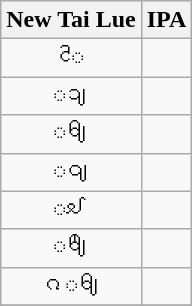<table class="wikitable" style="text-align:center">
<tr>
<th>New Tai Lue</th>
<th>IPA</th>
</tr>
<tr>
<td>ᦺ◌</td>
<td></td>
</tr>
<tr>
<td>◌ᦻ</td>
<td></td>
</tr>
<tr>
<td>◌ᦼ</td>
<td></td>
</tr>
<tr>
<td>◌ᦽ</td>
<td></td>
</tr>
<tr>
<td>◌ᦾ</td>
<td></td>
</tr>
<tr>
<td>◌ᦿ</td>
<td></td>
</tr>
<tr>
<td>ᦵ◌ᧀ</td>
<td></td>
</tr>
<tr>
</tr>
</table>
